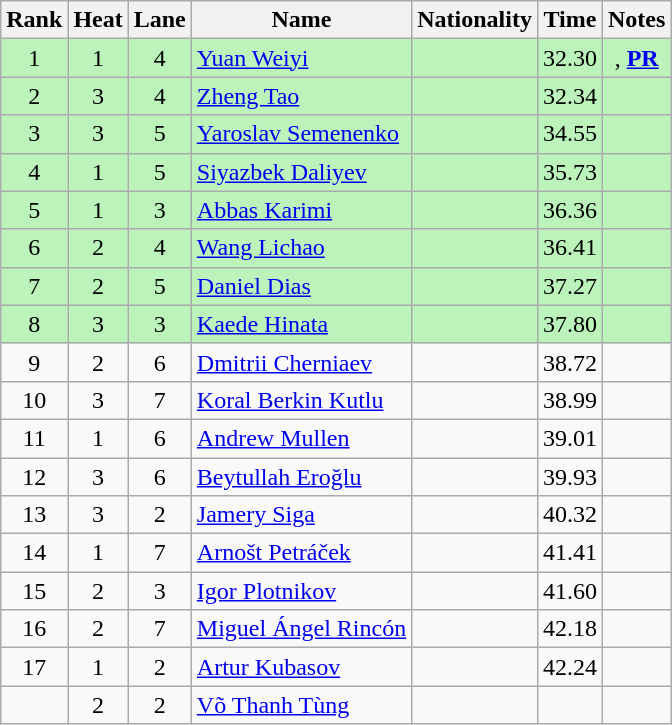<table class="wikitable sortable" style="text-align:center">
<tr>
<th>Rank</th>
<th>Heat</th>
<th>Lane</th>
<th>Name</th>
<th>Nationality</th>
<th>Time</th>
<th>Notes</th>
</tr>
<tr bgcolor=bbf3bb>
<td>1</td>
<td>1</td>
<td>4</td>
<td align=left><a href='#'>Yuan Weiyi</a></td>
<td align=left></td>
<td>32.30</td>
<td>, <strong><a href='#'>PR</a></strong></td>
</tr>
<tr bgcolor=bbf3bb>
<td>2</td>
<td>3</td>
<td>4</td>
<td align=left><a href='#'>Zheng Tao</a></td>
<td align=left></td>
<td>32.34</td>
<td></td>
</tr>
<tr bgcolor=bbf3bb>
<td>3</td>
<td>3</td>
<td>5</td>
<td align=left><a href='#'>Yaroslav Semenenko</a></td>
<td align=left></td>
<td>34.55</td>
<td></td>
</tr>
<tr bgcolor=bbf3bb>
<td>4</td>
<td>1</td>
<td>5</td>
<td align=left><a href='#'>Siyazbek Daliyev</a></td>
<td align=left></td>
<td>35.73</td>
<td></td>
</tr>
<tr bgcolor=bbf3bb>
<td>5</td>
<td>1</td>
<td>3</td>
<td align=left><a href='#'>Abbas Karimi</a></td>
<td align=left></td>
<td>36.36</td>
<td></td>
</tr>
<tr bgcolor=bbf3bb>
<td>6</td>
<td>2</td>
<td>4</td>
<td align=left><a href='#'>Wang Lichao</a></td>
<td align=left></td>
<td>36.41</td>
<td></td>
</tr>
<tr bgcolor=bbf3bb>
<td>7</td>
<td>2</td>
<td>5</td>
<td align=left><a href='#'>Daniel Dias</a></td>
<td align=left></td>
<td>37.27</td>
<td></td>
</tr>
<tr bgcolor=bbf3bb>
<td>8</td>
<td>3</td>
<td>3</td>
<td align=left><a href='#'>Kaede Hinata</a></td>
<td align=left></td>
<td>37.80</td>
<td></td>
</tr>
<tr>
<td>9</td>
<td>2</td>
<td>6</td>
<td align=left><a href='#'>Dmitrii Cherniaev</a></td>
<td align=left></td>
<td>38.72</td>
<td></td>
</tr>
<tr>
<td>10</td>
<td>3</td>
<td>7</td>
<td align=left><a href='#'>Koral Berkin Kutlu</a></td>
<td align=left></td>
<td>38.99</td>
<td></td>
</tr>
<tr>
<td>11</td>
<td>1</td>
<td>6</td>
<td align=left><a href='#'>Andrew Mullen</a></td>
<td align=left></td>
<td>39.01</td>
<td></td>
</tr>
<tr>
<td>12</td>
<td>3</td>
<td>6</td>
<td align=left><a href='#'>Beytullah Eroğlu</a></td>
<td align=left></td>
<td>39.93</td>
<td></td>
</tr>
<tr>
<td>13</td>
<td>3</td>
<td>2</td>
<td align=left><a href='#'>Jamery Siga</a></td>
<td align=left></td>
<td>40.32</td>
<td></td>
</tr>
<tr>
<td>14</td>
<td>1</td>
<td>7</td>
<td align=left><a href='#'>Arnošt Petráček</a></td>
<td align=left></td>
<td>41.41</td>
<td></td>
</tr>
<tr>
<td>15</td>
<td>2</td>
<td>3</td>
<td align=left><a href='#'>Igor Plotnikov</a></td>
<td align=left></td>
<td>41.60</td>
<td></td>
</tr>
<tr>
<td>16</td>
<td>2</td>
<td>7</td>
<td align=left><a href='#'>Miguel Ángel Rincón</a></td>
<td align=left></td>
<td>42.18</td>
<td></td>
</tr>
<tr>
<td>17</td>
<td>1</td>
<td>2</td>
<td align=left><a href='#'>Artur Kubasov</a></td>
<td align=left></td>
<td>42.24</td>
<td></td>
</tr>
<tr>
<td></td>
<td>2</td>
<td>2</td>
<td align=left><a href='#'>Võ Thanh Tùng</a></td>
<td align=left></td>
<td data-sort-value=9:99.99></td>
<td></td>
</tr>
</table>
